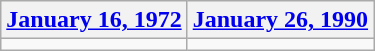<table class=wikitable>
<tr>
<th><a href='#'>January 16, 1972</a></th>
<th><a href='#'>January 26, 1990</a></th>
</tr>
<tr>
<td></td>
<td></td>
</tr>
</table>
